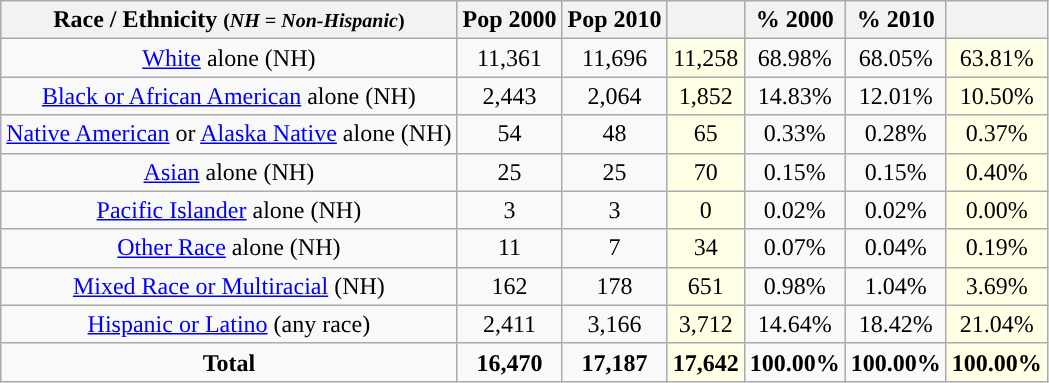<table class="wikitable" style="text-align:center;">
<tr>
<th>Race / Ethnicity <small>(<em>NH = Non-Hispanic</em>)</small></th>
<th>Pop 2000</th>
<th>Pop 2010</th>
<th></th>
<th>% 2000</th>
<th>% 2010</th>
<th></th>
</tr>
<tr>
<td><a href='#'>White</a> alone (NH)</td>
<td>11,361</td>
<td>11,696</td>
<td style='background: #ffffe6;'>11,258</td>
<td>68.98%</td>
<td>68.05%</td>
<td style='background: #ffffe6;'>63.81%</td>
</tr>
<tr>
<td><a href='#'>Black or African American</a> alone (NH)</td>
<td>2,443</td>
<td>2,064</td>
<td style='background: #ffffe6;'>1,852</td>
<td>14.83%</td>
<td>12.01%</td>
<td style='background: #ffffe6;'>10.50%</td>
</tr>
<tr>
<td><a href='#'>Native American</a> or <a href='#'>Alaska Native</a> alone (NH)</td>
<td>54</td>
<td>48</td>
<td style='background: #ffffe6;'>65</td>
<td>0.33%</td>
<td>0.28%</td>
<td style='background: #ffffe6;'>0.37%</td>
</tr>
<tr>
<td><a href='#'>Asian</a> alone (NH)</td>
<td>25</td>
<td>25</td>
<td style='background: #ffffe6;'>70</td>
<td>0.15%</td>
<td>0.15%</td>
<td style='background: #ffffe6;'>0.40%</td>
</tr>
<tr>
<td><a href='#'>Pacific Islander</a> alone (NH)</td>
<td>3</td>
<td>3</td>
<td style='background: #ffffe6;'>0</td>
<td>0.02%</td>
<td>0.02%</td>
<td style='background: #ffffe6;'>0.00%</td>
</tr>
<tr>
<td><a href='#'>Other Race</a> alone (NH)</td>
<td>11</td>
<td>7</td>
<td style='background: #ffffe6;'>34</td>
<td>0.07%</td>
<td>0.04%</td>
<td style='background: #ffffe6;'>0.19%</td>
</tr>
<tr>
<td><a href='#'>Mixed Race or Multiracial</a> (NH)</td>
<td>162</td>
<td>178</td>
<td style='background: #ffffe6;'>651</td>
<td>0.98%</td>
<td>1.04%</td>
<td style='background: #ffffe6;'>3.69%</td>
</tr>
<tr>
<td><a href='#'>Hispanic or Latino</a> (any race)</td>
<td>2,411</td>
<td>3,166</td>
<td style='background: #ffffe6;'>3,712</td>
<td>14.64%</td>
<td>18.42%</td>
<td style='background: #ffffe6;'>21.04%</td>
</tr>
<tr>
<td><strong>Total</strong></td>
<td><strong>16,470</strong></td>
<td><strong>17,187</strong></td>
<td style='background: #ffffe6;'><strong>17,642</strong></td>
<td><strong>100.00%</strong></td>
<td><strong>100.00%</strong></td>
<td style='background: #ffffe6;'><strong>100.00%</strong></td>
</tr>
</table>
